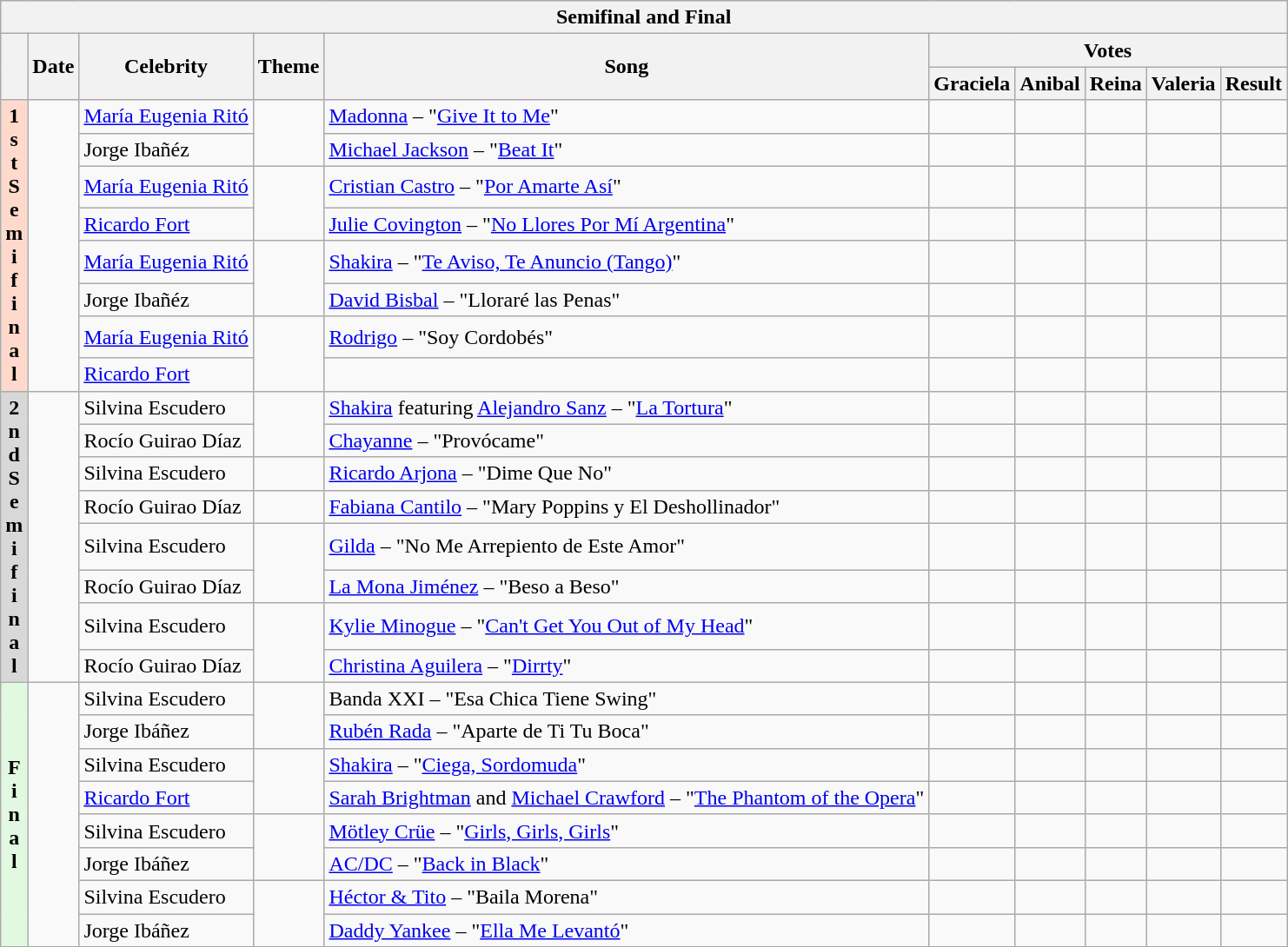<table class="wikitable collapsible collapsed">
<tr>
<th colspan="10" align=center>Semifinal and Final</th>
</tr>
<tr>
<th rowspan="2"></th>
<th rowspan="2">Date</th>
<th rowspan="2">Celebrity</th>
<th rowspan="2">Theme</th>
<th rowspan="2">Song</th>
<th colspan="5">Votes</th>
</tr>
<tr>
<th>Graciela</th>
<th>Anibal</th>
<th>Reina</th>
<th>Valeria</th>
<th>Result</th>
</tr>
<tr>
<th rowspan="8" style="text-align:center; background:#ffdacc; textcolor:#000;"><span>1<br>s<br>t<br>S<br>e<br>m<br>i<br>f<br>i<br>n<br>a<br>l</span></th>
<td rowspan="8"></td>
<td><a href='#'>María Eugenia Ritó</a></td>
<td rowspan="2"></td>
<td><a href='#'>Madonna</a> – "<a href='#'>Give It to Me</a>"</td>
<td></td>
<td></td>
<td></td>
<td></td>
<td></td>
</tr>
<tr>
<td>Jorge Ibañéz</td>
<td><a href='#'>Michael Jackson</a> – "<a href='#'>Beat It</a>"</td>
<td></td>
<td></td>
<td></td>
<td></td>
<td></td>
</tr>
<tr>
<td><a href='#'>María Eugenia Ritó</a></td>
<td rowspan="2"></td>
<td><a href='#'>Cristian Castro</a> – "<a href='#'>Por Amarte Así</a>"</td>
<td></td>
<td></td>
<td></td>
<td></td>
<td></td>
</tr>
<tr>
<td><a href='#'>Ricardo Fort</a></td>
<td><a href='#'>Julie Covington</a> – "<a href='#'>No Llores Por Mí Argentina</a>"</td>
<td></td>
<td></td>
<td></td>
<td></td>
<td></td>
</tr>
<tr>
<td><a href='#'>María Eugenia Ritó</a></td>
<td rowspan="2"></td>
<td><a href='#'>Shakira</a> – "<a href='#'>Te Aviso, Te Anuncio (Tango)</a>"</td>
<td></td>
<td></td>
<td></td>
<td></td>
<td></td>
</tr>
<tr>
<td>Jorge Ibañéz</td>
<td><a href='#'>David Bisbal</a> – "Lloraré las Penas"</td>
<td></td>
<td></td>
<td></td>
<td></td>
<td></td>
</tr>
<tr>
<td><a href='#'>María Eugenia Ritó</a></td>
<td rowspan="2"></td>
<td><a href='#'>Rodrigo</a> – "Soy Cordobés"</td>
<td></td>
<td></td>
<td></td>
<td></td>
<td></td>
</tr>
<tr>
<td><a href='#'>Ricardo Fort</a></td>
<td></td>
<td></td>
<td></td>
<td></td>
<td></td>
<td></td>
</tr>
<tr>
<th rowspan="8" style="text-align:center; background:#d8d8d8; textcolor:#000;"><span>2<br>n<br>d<br>S<br>e<br>m<br>i<br>f<br>i<br>n<br>a<br>l</span></th>
<td rowspan="8"></td>
<td>Silvina Escudero</td>
<td rowspan="2"></td>
<td><a href='#'>Shakira</a> featuring <a href='#'>Alejandro Sanz</a> – "<a href='#'>La Tortura</a>"</td>
<td></td>
<td></td>
<td></td>
<td></td>
<td></td>
</tr>
<tr>
<td>Rocío Guirao Díaz</td>
<td><a href='#'>Chayanne</a> – "Provócame"</td>
<td></td>
<td></td>
<td></td>
<td></td>
<td></td>
</tr>
<tr>
<td>Silvina Escudero</td>
<td></td>
<td><a href='#'>Ricardo Arjona</a> – "Dime Que No"</td>
<td></td>
<td></td>
<td></td>
<td></td>
<td></td>
</tr>
<tr>
<td>Rocío Guirao Díaz</td>
<td></td>
<td><a href='#'>Fabiana Cantilo</a> – "Mary Poppins y El Deshollinador"</td>
<td></td>
<td></td>
<td></td>
<td></td>
<td></td>
</tr>
<tr>
<td>Silvina Escudero</td>
<td rowspan="2"></td>
<td><a href='#'>Gilda</a> – "No Me Arrepiento de Este Amor"</td>
<td></td>
<td></td>
<td></td>
<td></td>
<td></td>
</tr>
<tr>
<td>Rocío Guirao Díaz</td>
<td><a href='#'>La Mona Jiménez</a> – "Beso a Beso"</td>
<td></td>
<td></td>
<td></td>
<td></td>
<td></td>
</tr>
<tr>
<td>Silvina Escudero</td>
<td rowspan="2"></td>
<td><a href='#'>Kylie Minogue</a> – "<a href='#'>Can't Get You Out of My Head</a>"</td>
<td></td>
<td></td>
<td></td>
<td></td>
<td></td>
</tr>
<tr>
<td>Rocío Guirao Díaz</td>
<td><a href='#'>Christina Aguilera</a> – "<a href='#'>Dirrty</a>"</td>
<td></td>
<td></td>
<td></td>
<td></td>
<td></td>
</tr>
<tr>
<th rowspan="8" style="text-align:center; background:#E0F9E0; textcolor:#000;"><span>F<br>i<br>n<br>a<br>l</span></th>
<td rowspan="8"></td>
<td>Silvina Escudero</td>
<td rowspan="2"></td>
<td>Banda XXI – "Esa Chica Tiene Swing"</td>
<td></td>
<td></td>
<td></td>
<td></td>
<td></td>
</tr>
<tr>
<td>Jorge Ibáñez</td>
<td><a href='#'>Rubén Rada</a> – "Aparte de Ti Tu Boca"</td>
<td></td>
<td></td>
<td></td>
<td></td>
<td></td>
</tr>
<tr>
<td>Silvina Escudero</td>
<td rowspan="2"></td>
<td><a href='#'>Shakira</a> – "<a href='#'>Ciega, Sordomuda</a>"</td>
<td></td>
<td></td>
<td></td>
<td></td>
<td></td>
</tr>
<tr>
<td><a href='#'>Ricardo Fort</a></td>
<td><a href='#'>Sarah Brightman</a> and <a href='#'>Michael Crawford</a> – "<a href='#'>The Phantom of the Opera</a>"</td>
<td></td>
<td></td>
<td></td>
<td></td>
<td></td>
</tr>
<tr>
<td>Silvina Escudero</td>
<td rowspan="2"></td>
<td><a href='#'>Mötley Crüe</a> – "<a href='#'>Girls, Girls, Girls</a>"</td>
<td></td>
<td></td>
<td></td>
<td></td>
<td></td>
</tr>
<tr>
<td>Jorge Ibáñez</td>
<td><a href='#'>AC/DC</a> – "<a href='#'>Back in Black</a>"</td>
<td></td>
<td></td>
<td></td>
<td></td>
<td></td>
</tr>
<tr>
<td>Silvina Escudero</td>
<td rowspan="2"></td>
<td><a href='#'>Héctor & Tito</a> – "Baila Morena"</td>
<td></td>
<td></td>
<td></td>
<td></td>
<td></td>
</tr>
<tr>
<td>Jorge Ibáñez</td>
<td><a href='#'>Daddy Yankee</a> – "<a href='#'>Ella Me Levantó</a>"</td>
<td></td>
<td></td>
<td></td>
<td></td>
<td></td>
</tr>
</table>
